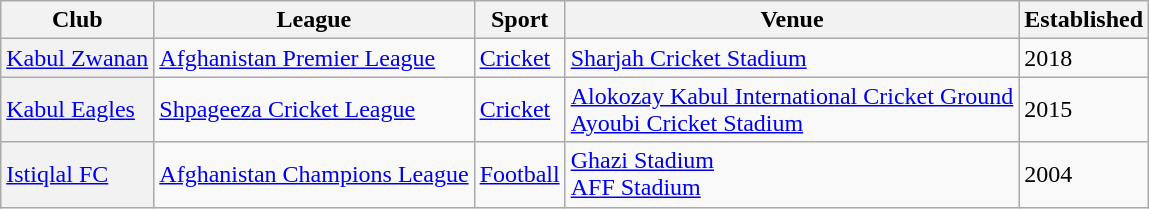<table class="wikitable sortable">
<tr>
<th scope="col">Club</th>
<th scope="col">League</th>
<th scope="col">Sport</th>
<th scope="col">Venue</th>
<th scope="col">Established</th>
</tr>
<tr>
<th scope="row" style="font-weight: normal; text-align: left;"><a href='#'>Kabul Zwanan</a></th>
<td><a href='#'>Afghanistan Premier League</a></td>
<td><a href='#'>Cricket</a></td>
<td><a href='#'>Sharjah Cricket Stadium</a></td>
<td>2018</td>
</tr>
<tr>
<th scope="row" style="font-weight: normal; text-align: left;"><a href='#'>Kabul Eagles</a></th>
<td><a href='#'>Shpageeza Cricket League</a></td>
<td><a href='#'>Cricket</a></td>
<td><a href='#'>Alokozay Kabul International Cricket Ground</a><br><a href='#'>Ayoubi Cricket Stadium</a></td>
<td>2015</td>
</tr>
<tr>
<th scope="row" style="font-weight: normal; text-align: left;"><a href='#'>Istiqlal FC</a></th>
<td><a href='#'>Afghanistan Champions League</a></td>
<td><a href='#'>Football</a></td>
<td><a href='#'>Ghazi Stadium</a><br><a href='#'>AFF Stadium</a></td>
<td>2004</td>
</tr>
</table>
